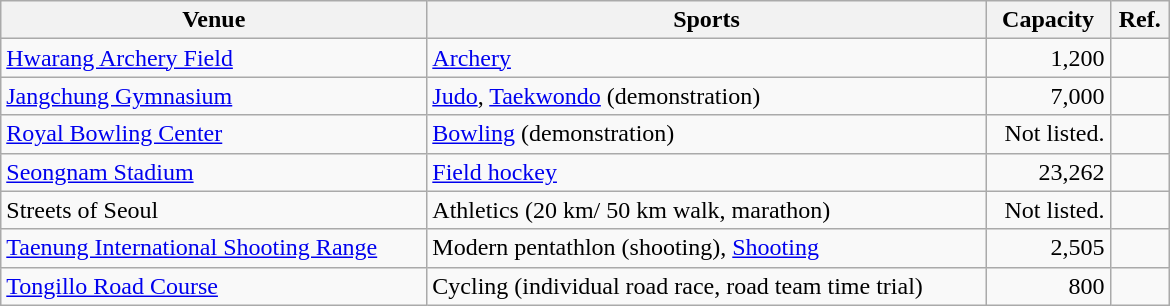<table class="wikitable sortable" width=780px>
<tr>
<th>Venue</th>
<th>Sports</th>
<th>Capacity</th>
<th class="unsortable">Ref.</th>
</tr>
<tr>
<td><a href='#'>Hwarang Archery Field</a></td>
<td><a href='#'>Archery</a></td>
<td align="right">1,200</td>
<td align=center></td>
</tr>
<tr>
<td><a href='#'>Jangchung Gymnasium</a></td>
<td><a href='#'>Judo</a>, <a href='#'>Taekwondo</a> (demonstration)</td>
<td align="right">7,000</td>
<td align=center></td>
</tr>
<tr>
<td><a href='#'>Royal Bowling Center</a></td>
<td><a href='#'>Bowling</a> (demonstration)</td>
<td align="right">Not listed.</td>
<td align=center></td>
</tr>
<tr>
<td><a href='#'>Seongnam Stadium</a></td>
<td><a href='#'>Field hockey</a></td>
<td align="right">23,262</td>
<td align=center></td>
</tr>
<tr>
<td>Streets of Seoul</td>
<td>Athletics (20 km/ 50 km walk, marathon)</td>
<td align="right">Not listed.</td>
<td align=center></td>
</tr>
<tr>
<td><a href='#'>Taenung International Shooting Range</a></td>
<td>Modern pentathlon (shooting), <a href='#'>Shooting</a></td>
<td align="right">2,505</td>
<td align=center></td>
</tr>
<tr>
<td><a href='#'>Tongillo Road Course</a></td>
<td>Cycling (individual road race, road team time trial)</td>
<td align="right">800</td>
<td align=center></td>
</tr>
</table>
